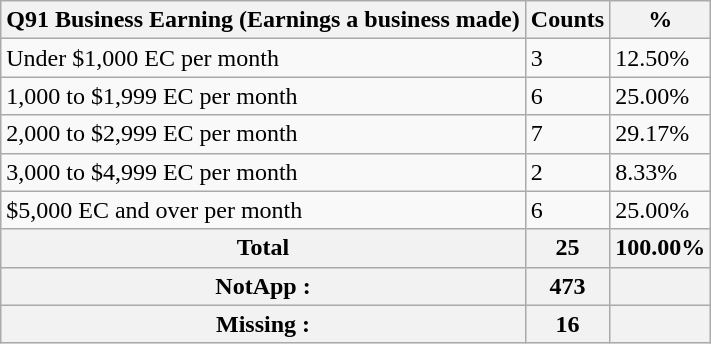<table class="wikitable sortable">
<tr>
<th>Q91 Business Earning (Earnings a business made)</th>
<th>Counts</th>
<th>%</th>
</tr>
<tr>
<td>Under $1,000 EC per month</td>
<td>3</td>
<td>12.50%</td>
</tr>
<tr>
<td>1,000 to $1,999 EC per month</td>
<td>6</td>
<td>25.00%</td>
</tr>
<tr>
<td>2,000 to $2,999 EC per month</td>
<td>7</td>
<td>29.17%</td>
</tr>
<tr>
<td>3,000 to $4,999 EC per month</td>
<td>2</td>
<td>8.33%</td>
</tr>
<tr>
<td>$5,000 EC and over per month</td>
<td>6</td>
<td>25.00%</td>
</tr>
<tr>
<th>Total</th>
<th>25</th>
<th>100.00%</th>
</tr>
<tr>
<th>NotApp :</th>
<th>473</th>
<th></th>
</tr>
<tr>
<th>Missing :</th>
<th>16</th>
<th></th>
</tr>
</table>
